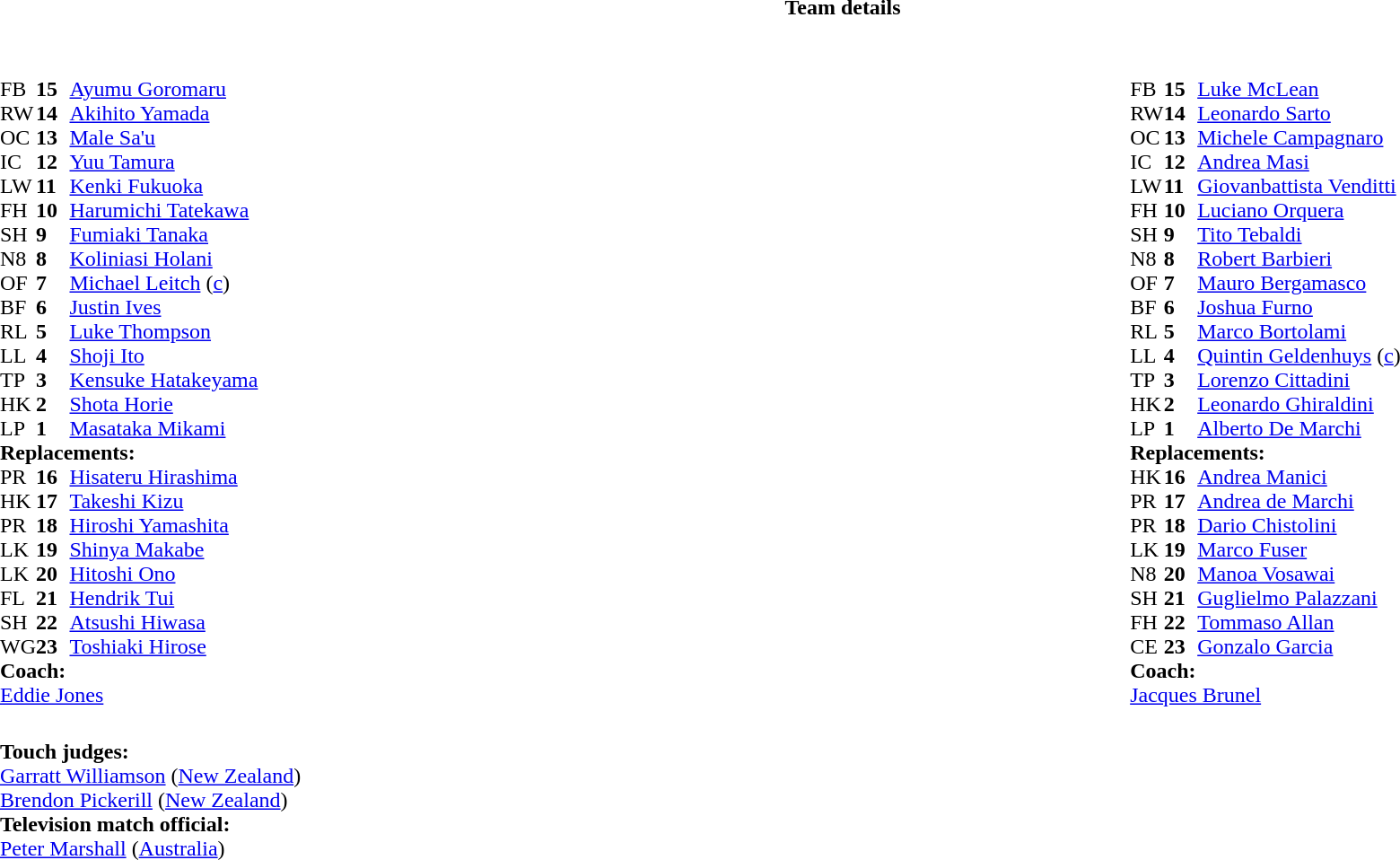<table border="0" width="100%" class="collapsible collapsed">
<tr>
<th>Team details</th>
</tr>
<tr>
<td><br><table style="width:100%;">
<tr>
<td style="vertical-align:top; width:50%"><br><table cellspacing="0" cellpadding="0">
<tr>
<th width="25"></th>
<th width="25"></th>
</tr>
<tr>
<td>FB</td>
<td><strong>15</strong></td>
<td><a href='#'>Ayumu Goromaru</a></td>
</tr>
<tr>
<td>RW</td>
<td><strong>14</strong></td>
<td><a href='#'>Akihito Yamada</a></td>
<td></td>
</tr>
<tr>
<td>OC</td>
<td><strong>13</strong></td>
<td><a href='#'>Male Sa'u</a></td>
</tr>
<tr>
<td>IC</td>
<td><strong>12</strong></td>
<td><a href='#'>Yuu Tamura</a></td>
</tr>
<tr>
<td>LW</td>
<td><strong>11</strong></td>
<td><a href='#'>Kenki Fukuoka</a></td>
</tr>
<tr>
<td>FH</td>
<td><strong>10</strong></td>
<td><a href='#'>Harumichi Tatekawa</a></td>
</tr>
<tr>
<td>SH</td>
<td><strong>9</strong></td>
<td><a href='#'>Fumiaki Tanaka</a></td>
</tr>
<tr>
<td>N8</td>
<td><strong>8</strong></td>
<td><a href='#'>Koliniasi Holani</a></td>
<td></td>
<td colspan=2></td>
<td></td>
</tr>
<tr>
<td>OF</td>
<td><strong>7</strong></td>
<td><a href='#'>Michael Leitch</a> (<a href='#'>c</a>)</td>
</tr>
<tr>
<td>BF</td>
<td><strong>6</strong></td>
<td><a href='#'>Justin Ives</a></td>
</tr>
<tr>
<td>RL</td>
<td><strong>5</strong></td>
<td><a href='#'>Luke Thompson</a></td>
<td></td>
<td></td>
</tr>
<tr>
<td>LL</td>
<td><strong>4</strong></td>
<td><a href='#'>Shoji Ito</a></td>
<td></td>
<td></td>
</tr>
<tr>
<td>TP</td>
<td><strong>3</strong></td>
<td><a href='#'>Kensuke Hatakeyama</a></td>
<td></td>
<td></td>
</tr>
<tr>
<td>HK</td>
<td><strong>2</strong></td>
<td><a href='#'>Shota Horie</a></td>
</tr>
<tr>
<td>LP</td>
<td><strong>1</strong></td>
<td><a href='#'>Masataka Mikami</a></td>
<td></td>
<td></td>
</tr>
<tr>
<td colspan=3><strong>Replacements:</strong></td>
</tr>
<tr>
<td>PR</td>
<td><strong>16</strong></td>
<td><a href='#'>Hisateru Hirashima</a></td>
<td></td>
<td></td>
</tr>
<tr>
<td>HK</td>
<td><strong>17</strong></td>
<td><a href='#'>Takeshi Kizu</a></td>
</tr>
<tr>
<td>PR</td>
<td><strong>18</strong></td>
<td><a href='#'>Hiroshi Yamashita</a></td>
<td></td>
<td></td>
</tr>
<tr>
<td>LK</td>
<td><strong>19</strong></td>
<td><a href='#'>Shinya Makabe</a></td>
<td></td>
<td></td>
<td></td>
<td></td>
</tr>
<tr>
<td>LK</td>
<td><strong>20</strong></td>
<td><a href='#'>Hitoshi Ono</a></td>
<td></td>
<td></td>
</tr>
<tr>
<td>FL</td>
<td><strong>21</strong></td>
<td><a href='#'>Hendrik Tui</a></td>
<td></td>
<td></td>
</tr>
<tr>
<td>SH</td>
<td><strong>22</strong></td>
<td><a href='#'>Atsushi Hiwasa</a></td>
</tr>
<tr>
<td>WG</td>
<td><strong>23</strong></td>
<td><a href='#'>Toshiaki Hirose</a></td>
</tr>
<tr>
<td colspan=3><strong>Coach:</strong></td>
</tr>
<tr>
<td colspan="4"> <a href='#'>Eddie Jones</a></td>
</tr>
</table>
</td>
<td style="vertical-align:top; width:50%"><br><table cellspacing="0" cellpadding="0" style="margin:auto">
<tr>
<th width="25"></th>
<th width="25"></th>
</tr>
<tr>
<td>FB</td>
<td><strong>15</strong></td>
<td><a href='#'>Luke McLean</a></td>
</tr>
<tr>
<td>RW</td>
<td><strong>14</strong></td>
<td><a href='#'>Leonardo Sarto</a></td>
<td></td>
<td></td>
</tr>
<tr>
<td>OC</td>
<td><strong>13</strong></td>
<td><a href='#'>Michele Campagnaro</a></td>
</tr>
<tr>
<td>IC</td>
<td><strong>12</strong></td>
<td><a href='#'>Andrea Masi</a></td>
</tr>
<tr>
<td>LW</td>
<td><strong>11</strong></td>
<td><a href='#'>Giovanbattista Venditti</a></td>
<td></td>
</tr>
<tr>
<td>FH</td>
<td><strong>10</strong></td>
<td><a href='#'>Luciano Orquera</a></td>
<td></td>
<td></td>
</tr>
<tr>
<td>SH</td>
<td><strong>9</strong></td>
<td><a href='#'>Tito Tebaldi</a></td>
<td></td>
<td></td>
</tr>
<tr>
<td>N8</td>
<td><strong>8</strong></td>
<td><a href='#'>Robert Barbieri</a></td>
</tr>
<tr>
<td>OF</td>
<td><strong>7</strong></td>
<td><a href='#'>Mauro Bergamasco</a></td>
<td></td>
<td></td>
</tr>
<tr>
<td>BF</td>
<td><strong>6</strong></td>
<td><a href='#'>Joshua Furno</a></td>
</tr>
<tr>
<td>RL</td>
<td><strong>5</strong></td>
<td><a href='#'>Marco Bortolami</a></td>
<td></td>
<td></td>
</tr>
<tr>
<td>LL</td>
<td><strong>4</strong></td>
<td><a href='#'>Quintin Geldenhuys</a> (<a href='#'>c</a>)</td>
</tr>
<tr>
<td>TP</td>
<td><strong>3</strong></td>
<td><a href='#'>Lorenzo Cittadini</a></td>
<td></td>
<td></td>
</tr>
<tr>
<td>HK</td>
<td><strong>2</strong></td>
<td><a href='#'>Leonardo Ghiraldini</a></td>
<td></td>
<td></td>
</tr>
<tr>
<td>LP</td>
<td><strong>1</strong></td>
<td><a href='#'>Alberto De Marchi</a></td>
<td></td>
<td></td>
</tr>
<tr>
<td colspan=3><strong>Replacements:</strong></td>
</tr>
<tr>
<td>HK</td>
<td><strong>16</strong></td>
<td><a href='#'>Andrea Manici</a></td>
<td></td>
<td></td>
</tr>
<tr>
<td>PR</td>
<td><strong>17</strong></td>
<td><a href='#'>Andrea de Marchi</a></td>
<td></td>
<td></td>
</tr>
<tr>
<td>PR</td>
<td><strong>18</strong></td>
<td><a href='#'>Dario Chistolini</a></td>
<td></td>
<td></td>
</tr>
<tr>
<td>LK</td>
<td><strong>19</strong></td>
<td><a href='#'>Marco Fuser</a></td>
<td></td>
<td></td>
</tr>
<tr>
<td>N8</td>
<td><strong>20</strong></td>
<td><a href='#'>Manoa Vosawai</a></td>
<td></td>
<td></td>
</tr>
<tr>
<td>SH</td>
<td><strong>21</strong></td>
<td><a href='#'>Guglielmo Palazzani</a></td>
<td></td>
<td></td>
</tr>
<tr>
<td>FH</td>
<td><strong>22</strong></td>
<td><a href='#'>Tommaso Allan</a></td>
<td></td>
<td></td>
</tr>
<tr>
<td>CE</td>
<td><strong>23</strong></td>
<td><a href='#'>Gonzalo Garcia</a></td>
<td></td>
<td></td>
</tr>
<tr>
<td colspan=3><strong>Coach:</strong></td>
</tr>
<tr>
<td colspan="4"> <a href='#'>Jacques Brunel</a></td>
</tr>
</table>
</td>
</tr>
</table>
<table style="width:100%">
<tr>
<td><br>
<strong>Touch judges:</strong>
<br><a href='#'>Garratt Williamson</a> (<a href='#'>New Zealand</a>)
<br><a href='#'>Brendon Pickerill</a> (<a href='#'>New Zealand</a>)
<br><strong>Television match official:</strong>
<br><a href='#'>Peter Marshall</a> (<a href='#'>Australia</a>)</td>
</tr>
</table>
</td>
</tr>
</table>
